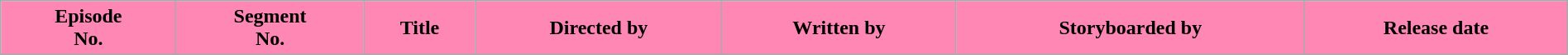<table class="wikitable plainrowheaders" style="width:100%;">
<tr>
<th ! style="background:#FF87B3;">Episode<br>No.</th>
<th ! style="background:#FF87B3;">Segment<br>No.</th>
<th ! style="background:#FF87B3;">Title</th>
<th ! style="background:#FF87B3;">Directed by</th>
<th ! style="background:#FF87B3;">Written by</th>
<th ! style="background:#FF87B3;">Storyboarded by</th>
<th ! style="background:#FF87B3;">Release date<br>
























</th>
</tr>
</table>
